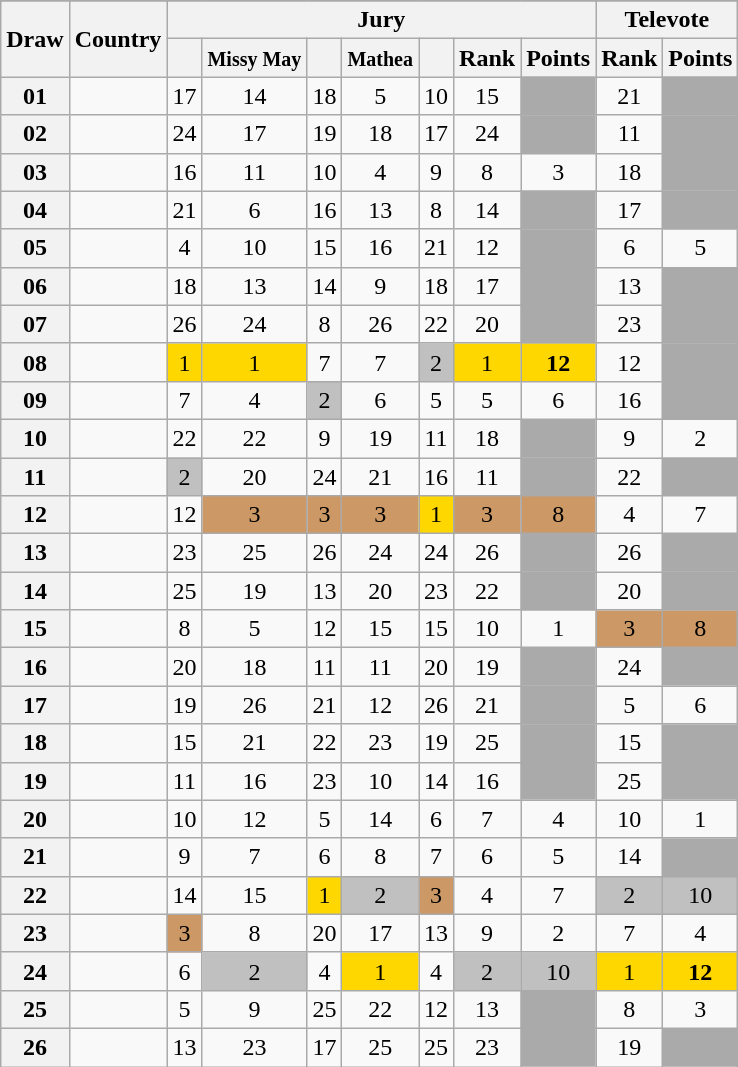<table class="sortable wikitable collapsible plainrowheaders" style="text-align:center;">
<tr>
</tr>
<tr>
<th scope="col" rowspan="2">Draw</th>
<th scope="col" rowspan="2">Country</th>
<th scope="col" colspan="7">Jury</th>
<th scope="col" colspan="2">Televote</th>
</tr>
<tr>
<th scope="col"><small></small></th>
<th scope="col"><small>Missy May</small></th>
<th scope="col"><small></small></th>
<th scope="col"><small>Mathea</small></th>
<th scope="col"><small></small></th>
<th scope="col">Rank</th>
<th scope="col">Points</th>
<th scope="col">Rank</th>
<th scope="col">Points</th>
</tr>
<tr>
<th scope="row" style="text-align:center;">01</th>
<td style="text-align:left;"></td>
<td>17</td>
<td>14</td>
<td>18</td>
<td>5</td>
<td>10</td>
<td>15</td>
<td style="background:#AAAAAA;"></td>
<td>21</td>
<td style="background:#AAAAAA;"></td>
</tr>
<tr>
<th scope="row" style="text-align:center;">02</th>
<td style="text-align:left;"></td>
<td>24</td>
<td>17</td>
<td>19</td>
<td>18</td>
<td>17</td>
<td>24</td>
<td style="background:#AAAAAA;"></td>
<td>11</td>
<td style="background:#AAAAAA;"></td>
</tr>
<tr>
<th scope="row" style="text-align:center;">03</th>
<td style="text-align:left;"></td>
<td>16</td>
<td>11</td>
<td>10</td>
<td>4</td>
<td>9</td>
<td>8</td>
<td>3</td>
<td>18</td>
<td style="background:#AAAAAA;"></td>
</tr>
<tr>
<th scope="row" style="text-align:center;">04</th>
<td style="text-align:left;"></td>
<td>21</td>
<td>6</td>
<td>16</td>
<td>13</td>
<td>8</td>
<td>14</td>
<td style="background:#AAAAAA;"></td>
<td>17</td>
<td style="background:#AAAAAA;"></td>
</tr>
<tr>
<th scope="row" style="text-align:center;">05</th>
<td style="text-align:left;"></td>
<td>4</td>
<td>10</td>
<td>15</td>
<td>16</td>
<td>21</td>
<td>12</td>
<td style="background:#AAAAAA;"></td>
<td>6</td>
<td>5</td>
</tr>
<tr>
<th scope="row" style="text-align:center;">06</th>
<td style="text-align:left;"></td>
<td>18</td>
<td>13</td>
<td>14</td>
<td>9</td>
<td>18</td>
<td>17</td>
<td style="background:#AAAAAA;"></td>
<td>13</td>
<td style="background:#AAAAAA;"></td>
</tr>
<tr>
<th scope="row" style="text-align:center;">07</th>
<td style="text-align:left;"></td>
<td>26</td>
<td>24</td>
<td>8</td>
<td>26</td>
<td>22</td>
<td>20</td>
<td style="background:#AAAAAA;"></td>
<td>23</td>
<td style="background:#AAAAAA;"></td>
</tr>
<tr>
<th scope="row" style="text-align:center;">08</th>
<td style="text-align:left;"></td>
<td style="background:gold;">1</td>
<td style="background:gold;">1</td>
<td>7</td>
<td>7</td>
<td style="background:silver;">2</td>
<td style="background:gold;">1</td>
<td style="background:gold;"><strong>12</strong></td>
<td>12</td>
<td style="background:#AAAAAA;"></td>
</tr>
<tr>
<th scope="row" style="text-align:center;">09</th>
<td style="text-align:left;"></td>
<td>7</td>
<td>4</td>
<td style="background:silver;">2</td>
<td>6</td>
<td>5</td>
<td>5</td>
<td>6</td>
<td>16</td>
<td style="background:#AAAAAA;"></td>
</tr>
<tr>
<th scope="row" style="text-align:center;">10</th>
<td style="text-align:left;"></td>
<td>22</td>
<td>22</td>
<td>9</td>
<td>19</td>
<td>11</td>
<td>18</td>
<td style="background:#AAAAAA;"></td>
<td>9</td>
<td>2</td>
</tr>
<tr>
<th scope="row" style="text-align:center;">11</th>
<td style="text-align:left;"></td>
<td style="background:silver;">2</td>
<td>20</td>
<td>24</td>
<td>21</td>
<td>16</td>
<td>11</td>
<td style="background:#AAAAAA;"></td>
<td>22</td>
<td style="background:#AAAAAA;"></td>
</tr>
<tr>
<th scope="row" style="text-align:center;">12</th>
<td style="text-align:left;"></td>
<td>12</td>
<td style="background:#CC9966;">3</td>
<td style="background:#CC9966;">3</td>
<td style="background:#CC9966;">3</td>
<td style="background:gold;">1</td>
<td style="background:#CC9966;">3</td>
<td style="background:#CC9966;">8</td>
<td>4</td>
<td>7</td>
</tr>
<tr>
<th scope="row" style="text-align:center;">13</th>
<td style="text-align:left;"></td>
<td>23</td>
<td>25</td>
<td>26</td>
<td>24</td>
<td>24</td>
<td>26</td>
<td style="background:#AAAAAA;"></td>
<td>26</td>
<td style="background:#AAAAAA;"></td>
</tr>
<tr>
<th scope="row" style="text-align:center;">14</th>
<td style="text-align:left;"></td>
<td>25</td>
<td>19</td>
<td>13</td>
<td>20</td>
<td>23</td>
<td>22</td>
<td style="background:#AAAAAA;"></td>
<td>20</td>
<td style="background:#AAAAAA;"></td>
</tr>
<tr>
<th scope="row" style="text-align:center;">15</th>
<td style="text-align:left;"></td>
<td>8</td>
<td>5</td>
<td>12</td>
<td>15</td>
<td>15</td>
<td>10</td>
<td>1</td>
<td style="background:#CC9966;">3</td>
<td style="background:#CC9966;">8</td>
</tr>
<tr>
<th scope="row" style="text-align:center;">16</th>
<td style="text-align:left;"></td>
<td>20</td>
<td>18</td>
<td>11</td>
<td>11</td>
<td>20</td>
<td>19</td>
<td style="background:#AAAAAA;"></td>
<td>24</td>
<td style="background:#AAAAAA;"></td>
</tr>
<tr>
<th scope="row" style="text-align:center;">17</th>
<td style="text-align:left;"></td>
<td>19</td>
<td>26</td>
<td>21</td>
<td>12</td>
<td>26</td>
<td>21</td>
<td style="background:#AAAAAA;"></td>
<td>5</td>
<td>6</td>
</tr>
<tr>
<th scope="row" style="text-align:center;">18</th>
<td style="text-align:left;"></td>
<td>15</td>
<td>21</td>
<td>22</td>
<td>23</td>
<td>19</td>
<td>25</td>
<td style="background:#AAAAAA;"></td>
<td>15</td>
<td style="background:#AAAAAA;"></td>
</tr>
<tr>
<th scope="row" style="text-align:center;">19</th>
<td style="text-align:left;"></td>
<td>11</td>
<td>16</td>
<td>23</td>
<td>10</td>
<td>14</td>
<td>16</td>
<td style="background:#AAAAAA;"></td>
<td>25</td>
<td style="background:#AAAAAA;"></td>
</tr>
<tr>
<th scope="row" style="text-align:center;">20</th>
<td style="text-align:left;"></td>
<td>10</td>
<td>12</td>
<td>5</td>
<td>14</td>
<td>6</td>
<td>7</td>
<td>4</td>
<td>10</td>
<td>1</td>
</tr>
<tr>
<th scope="row" style="text-align:center;">21</th>
<td style="text-align:left;"></td>
<td>9</td>
<td>7</td>
<td>6</td>
<td>8</td>
<td>7</td>
<td>6</td>
<td>5</td>
<td>14</td>
<td style="background:#AAAAAA;"></td>
</tr>
<tr>
<th scope="row" style="text-align:center;">22</th>
<td style="text-align:left;"></td>
<td>14</td>
<td>15</td>
<td style="background:gold;">1</td>
<td style="background:silver;">2</td>
<td style="background:#CC9966;">3</td>
<td>4</td>
<td>7</td>
<td style="background:silver;">2</td>
<td style="background:silver;">10</td>
</tr>
<tr>
<th scope="row" style="text-align:center;">23</th>
<td style="text-align:left;"></td>
<td style="background:#CC9966;">3</td>
<td>8</td>
<td>20</td>
<td>17</td>
<td>13</td>
<td>9</td>
<td>2</td>
<td>7</td>
<td>4</td>
</tr>
<tr>
<th scope="row" style="text-align:center;">24</th>
<td style="text-align:left;"></td>
<td>6</td>
<td style="background:silver;">2</td>
<td>4</td>
<td style="background:gold;">1</td>
<td>4</td>
<td style="background:silver;">2</td>
<td style="background:silver;">10</td>
<td style="background:gold;">1</td>
<td style="background:gold;"><strong>12</strong></td>
</tr>
<tr>
<th scope="row" style="text-align:center;">25</th>
<td style="text-align:left;"></td>
<td>5</td>
<td>9</td>
<td>25</td>
<td>22</td>
<td>12</td>
<td>13</td>
<td style="background:#AAAAAA;"></td>
<td>8</td>
<td>3</td>
</tr>
<tr>
<th scope="row" style="text-align:center;">26</th>
<td style="text-align:left;"></td>
<td>13</td>
<td>23</td>
<td>17</td>
<td>25</td>
<td>25</td>
<td>23</td>
<td style="background:#AAAAAA;"></td>
<td>19</td>
<td style="background:#AAAAAA;"></td>
</tr>
</table>
